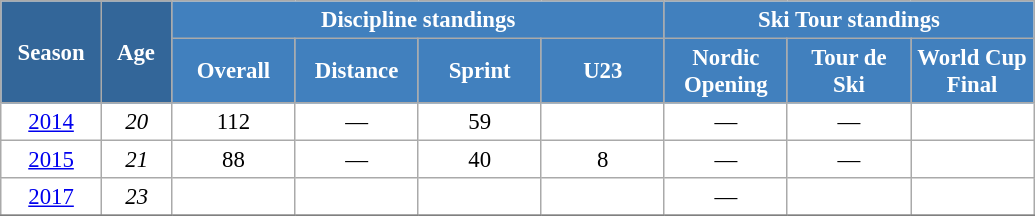<table class="wikitable" style="font-size:95%; text-align:center; border:grey solid 1px; border-collapse:collapse; background:#ffffff;">
<tr>
<th style="background-color:#369; color:white; width:60px;" rowspan="2"> Season </th>
<th style="background-color:#369; color:white; width:40px;" rowspan="2"> Age </th>
<th style="background-color:#4180be; color:white;" colspan="4">Discipline standings</th>
<th style="background-color:#4180be; color:white;" colspan="4">Ski Tour standings</th>
</tr>
<tr>
<th style="background-color:#4180be; color:white; width:75px;">Overall</th>
<th style="background-color:#4180be; color:white; width:75px;">Distance</th>
<th style="background-color:#4180be; color:white; width:75px;">Sprint</th>
<th style="background-color:#4180be; color:white; width:75px;">U23</th>
<th style="background-color:#4180be; color:white; width:75px;">Nordic<br>Opening</th>
<th style="background-color:#4180be; color:white; width:75px;">Tour de<br>Ski</th>
<th style="background-color:#4180be; color:white; width:75px;">World Cup<br>Final</th>
</tr>
<tr>
<td><a href='#'>2014</a></td>
<td><em>20</em></td>
<td>112</td>
<td>—</td>
<td>59</td>
<td></td>
<td>—</td>
<td>—</td>
<td></td>
</tr>
<tr>
<td><a href='#'>2015</a></td>
<td><em>21</em></td>
<td>88</td>
<td>—</td>
<td>40</td>
<td>8</td>
<td>—</td>
<td>—</td>
<td></td>
</tr>
<tr>
<td><a href='#'>2017</a></td>
<td><em>23</em></td>
<td></td>
<td></td>
<td></td>
<td></td>
<td>—</td>
<td —></td>
<td></td>
</tr>
<tr>
</tr>
</table>
